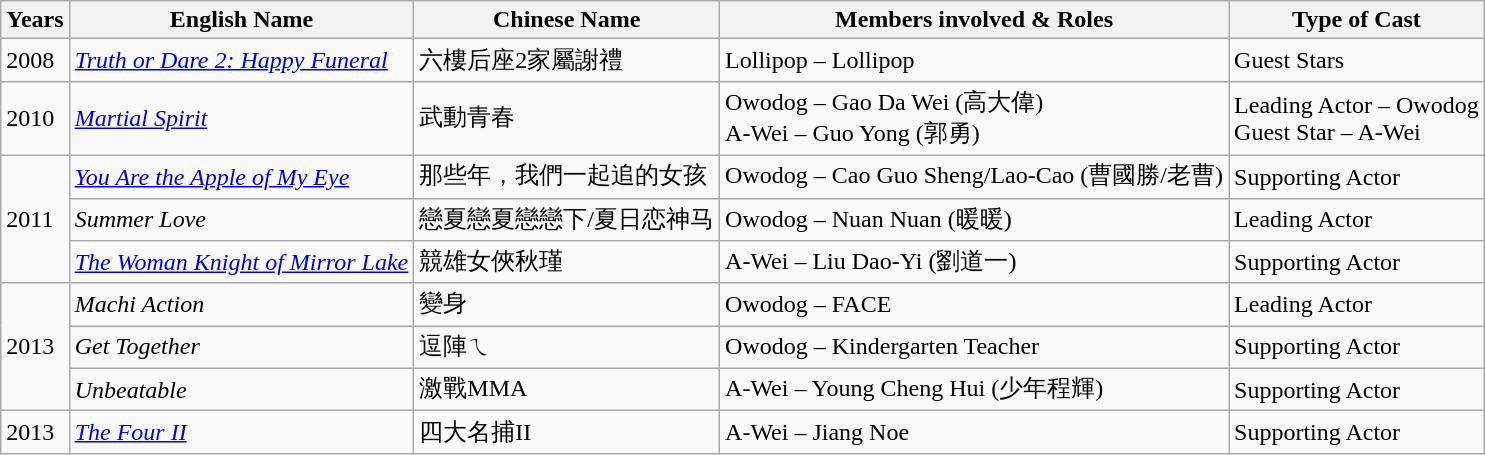<table class="wikitable">
<tr>
<th>Years</th>
<th>English Name</th>
<th>Chinese Name</th>
<th>Members involved & Roles</th>
<th>Type of Cast</th>
</tr>
<tr>
<td>2008</td>
<td><em><a href='#'>Truth or Dare 2: Happy Funeral</a></em></td>
<td>六樓后座2家屬謝禮</td>
<td>Lollipop – Lollipop</td>
<td>Guest Stars</td>
</tr>
<tr>
<td>2010</td>
<td><em><a href='#'>Martial Spirit</a></em></td>
<td>武動青春</td>
<td>Owodog – Gao Da Wei (高大偉) <br> A-Wei – Guo Yong (郭勇)</td>
<td>Leading Actor – Owodog <br> Guest Star – A-Wei</td>
</tr>
<tr>
<td rowspan="3">2011</td>
<td><em><a href='#'>You Are the Apple of My Eye</a></em></td>
<td>那些年，我們一起追的女孩</td>
<td>Owodog – Cao Guo Sheng/Lao-Cao (曹國勝/老曹)</td>
<td>Supporting Actor</td>
</tr>
<tr>
<td><em>Summer Love</em></td>
<td>戀夏戀夏戀戀下/夏日恋神马</td>
<td>Owodog – Nuan Nuan (暖暖)</td>
<td>Leading Actor</td>
</tr>
<tr>
<td><em><a href='#'>The Woman Knight of Mirror Lake</a></em></td>
<td>競雄女俠秋瑾</td>
<td>A-Wei – Liu Dao-Yi (劉道一)</td>
<td>Supporting Actor</td>
</tr>
<tr>
<td rowspan="3">2013</td>
<td><em>Machi Action</em></td>
<td>變身</td>
<td>Owodog – FACE</td>
<td>Leading Actor</td>
</tr>
<tr>
<td><em>Get Together</em></td>
<td>逗陣ㄟ</td>
<td>Owodog – Kindergarten Teacher</td>
<td>Supporting Actor</td>
</tr>
<tr>
<td><em>Unbeatable</em></td>
<td>激戰MMA</td>
<td>A-Wei – Young Cheng Hui (少年程輝)</td>
<td>Supporting Actor</td>
</tr>
<tr>
<td>2013</td>
<td><em><a href='#'>The Four II</a></em></td>
<td>四大名捕II</td>
<td>A-Wei – Jiang Noe</td>
<td>Supporting Actor</td>
</tr>
</table>
